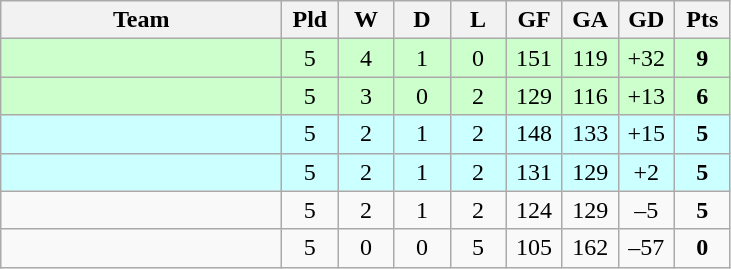<table class="wikitable" style="text-align: center;">
<tr>
<th width="180">Team</th>
<th width="30">Pld</th>
<th width="30">W</th>
<th width="30">D</th>
<th width="30">L</th>
<th width="30">GF</th>
<th width="30">GA</th>
<th width="30">GD</th>
<th width="30">Pts</th>
</tr>
<tr bgcolor=#ccffcc>
<td align="left"></td>
<td>5</td>
<td>4</td>
<td>1</td>
<td>0</td>
<td>151</td>
<td>119</td>
<td>+32</td>
<td><strong>9</strong></td>
</tr>
<tr bgcolor=#ccffcc>
<td align="left"></td>
<td>5</td>
<td>3</td>
<td>0</td>
<td>2</td>
<td>129</td>
<td>116</td>
<td>+13</td>
<td><strong>6</strong></td>
</tr>
<tr bgcolor=#ccffff>
<td align="left"></td>
<td>5</td>
<td>2</td>
<td>1</td>
<td>2</td>
<td>148</td>
<td>133</td>
<td>+15</td>
<td><strong>5</strong></td>
</tr>
<tr bgcolor=#ccffff>
<td align="left"></td>
<td>5</td>
<td>2</td>
<td>1</td>
<td>2</td>
<td>131</td>
<td>129</td>
<td>+2</td>
<td><strong>5</strong></td>
</tr>
<tr>
<td align="left"></td>
<td>5</td>
<td>2</td>
<td>1</td>
<td>2</td>
<td>124</td>
<td>129</td>
<td>–5</td>
<td><strong>5</strong></td>
</tr>
<tr>
<td align="left"></td>
<td>5</td>
<td>0</td>
<td>0</td>
<td>5</td>
<td>105</td>
<td>162</td>
<td>–57</td>
<td><strong>0</strong></td>
</tr>
</table>
